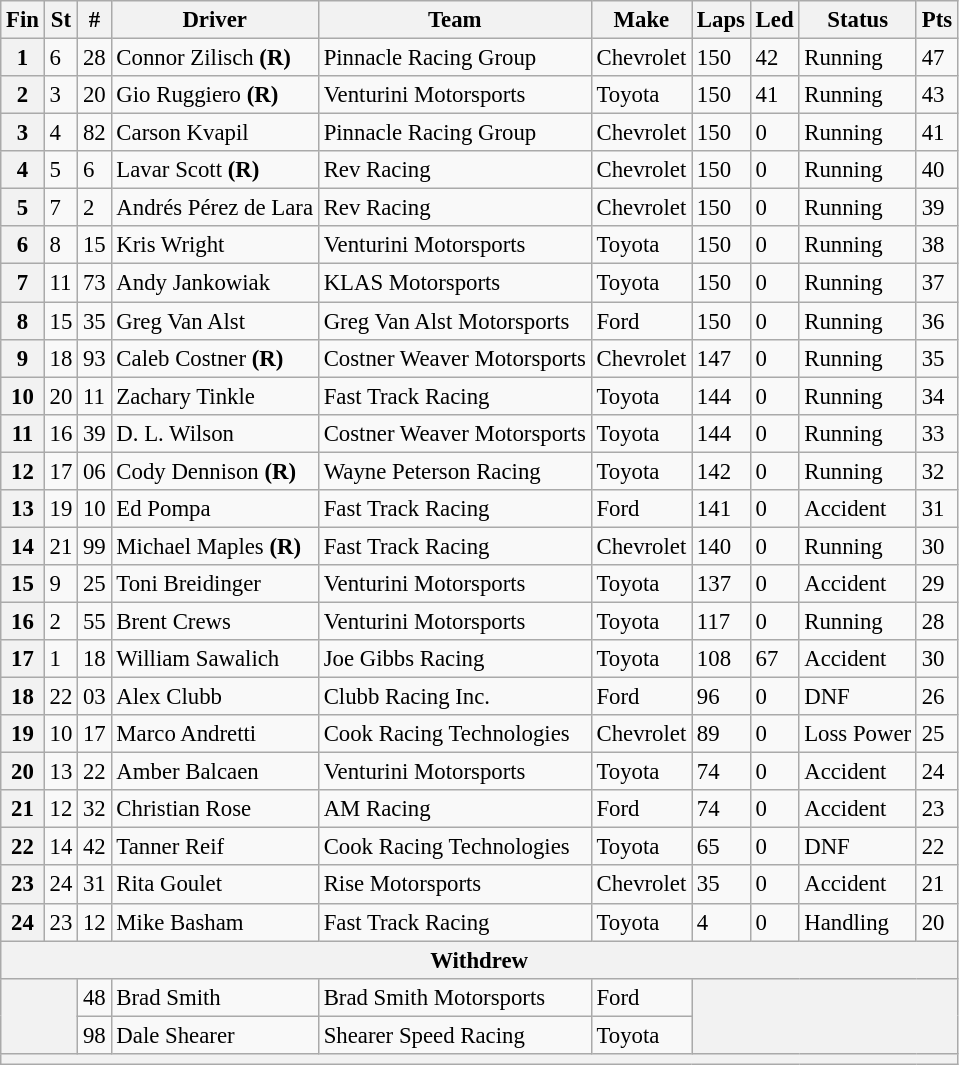<table class="wikitable" style="font-size:95%">
<tr>
<th>Fin</th>
<th>St</th>
<th>#</th>
<th>Driver</th>
<th>Team</th>
<th>Make</th>
<th>Laps</th>
<th>Led</th>
<th>Status</th>
<th>Pts</th>
</tr>
<tr>
<th>1</th>
<td>6</td>
<td>28</td>
<td>Connor Zilisch <strong>(R)</strong></td>
<td>Pinnacle Racing Group</td>
<td>Chevrolet</td>
<td>150</td>
<td>42</td>
<td>Running</td>
<td>47</td>
</tr>
<tr>
<th>2</th>
<td>3</td>
<td>20</td>
<td>Gio Ruggiero <strong>(R)</strong></td>
<td>Venturini Motorsports</td>
<td>Toyota</td>
<td>150</td>
<td>41</td>
<td>Running</td>
<td>43</td>
</tr>
<tr>
<th>3</th>
<td>4</td>
<td>82</td>
<td>Carson Kvapil</td>
<td>Pinnacle Racing Group</td>
<td>Chevrolet</td>
<td>150</td>
<td>0</td>
<td>Running</td>
<td>41</td>
</tr>
<tr>
<th>4</th>
<td>5</td>
<td>6</td>
<td>Lavar Scott <strong>(R)</strong></td>
<td>Rev Racing</td>
<td>Chevrolet</td>
<td>150</td>
<td>0</td>
<td>Running</td>
<td>40</td>
</tr>
<tr>
<th>5</th>
<td>7</td>
<td>2</td>
<td>Andrés Pérez de Lara</td>
<td>Rev Racing</td>
<td>Chevrolet</td>
<td>150</td>
<td>0</td>
<td>Running</td>
<td>39</td>
</tr>
<tr>
<th>6</th>
<td>8</td>
<td>15</td>
<td>Kris Wright</td>
<td>Venturini Motorsports</td>
<td>Toyota</td>
<td>150</td>
<td>0</td>
<td>Running</td>
<td>38</td>
</tr>
<tr>
<th>7</th>
<td>11</td>
<td>73</td>
<td>Andy Jankowiak</td>
<td>KLAS Motorsports</td>
<td>Toyota</td>
<td>150</td>
<td>0</td>
<td>Running</td>
<td>37</td>
</tr>
<tr>
<th>8</th>
<td>15</td>
<td>35</td>
<td>Greg Van Alst</td>
<td>Greg Van Alst Motorsports</td>
<td>Ford</td>
<td>150</td>
<td>0</td>
<td>Running</td>
<td>36</td>
</tr>
<tr>
<th>9</th>
<td>18</td>
<td>93</td>
<td>Caleb Costner <strong>(R)</strong></td>
<td>Costner Weaver Motorsports</td>
<td>Chevrolet</td>
<td>147</td>
<td>0</td>
<td>Running</td>
<td>35</td>
</tr>
<tr>
<th>10</th>
<td>20</td>
<td>11</td>
<td>Zachary Tinkle</td>
<td>Fast Track Racing</td>
<td>Toyota</td>
<td>144</td>
<td>0</td>
<td>Running</td>
<td>34</td>
</tr>
<tr>
<th>11</th>
<td>16</td>
<td>39</td>
<td>D. L. Wilson</td>
<td>Costner Weaver Motorsports</td>
<td>Toyota</td>
<td>144</td>
<td>0</td>
<td>Running</td>
<td>33</td>
</tr>
<tr>
<th>12</th>
<td>17</td>
<td>06</td>
<td>Cody Dennison <strong>(R)</strong></td>
<td>Wayne Peterson Racing</td>
<td>Toyota</td>
<td>142</td>
<td>0</td>
<td>Running</td>
<td>32</td>
</tr>
<tr>
<th>13</th>
<td>19</td>
<td>10</td>
<td>Ed Pompa</td>
<td>Fast Track Racing</td>
<td>Ford</td>
<td>141</td>
<td>0</td>
<td>Accident</td>
<td>31</td>
</tr>
<tr>
<th>14</th>
<td>21</td>
<td>99</td>
<td>Michael Maples <strong>(R)</strong></td>
<td>Fast Track Racing</td>
<td>Chevrolet</td>
<td>140</td>
<td>0</td>
<td>Running</td>
<td>30</td>
</tr>
<tr>
<th>15</th>
<td>9</td>
<td>25</td>
<td>Toni Breidinger</td>
<td>Venturini Motorsports</td>
<td>Toyota</td>
<td>137</td>
<td>0</td>
<td>Accident</td>
<td>29</td>
</tr>
<tr>
<th>16</th>
<td>2</td>
<td>55</td>
<td>Brent Crews</td>
<td>Venturini Motorsports</td>
<td>Toyota</td>
<td>117</td>
<td>0</td>
<td>Running</td>
<td>28</td>
</tr>
<tr>
<th>17</th>
<td>1</td>
<td>18</td>
<td>William Sawalich</td>
<td>Joe Gibbs Racing</td>
<td>Toyota</td>
<td>108</td>
<td>67</td>
<td>Accident</td>
<td>30</td>
</tr>
<tr>
<th>18</th>
<td>22</td>
<td>03</td>
<td>Alex Clubb</td>
<td>Clubb Racing Inc.</td>
<td>Ford</td>
<td>96</td>
<td>0</td>
<td>DNF</td>
<td>26</td>
</tr>
<tr>
<th>19</th>
<td>10</td>
<td>17</td>
<td>Marco Andretti</td>
<td>Cook Racing Technologies</td>
<td>Chevrolet</td>
<td>89</td>
<td>0</td>
<td>Loss Power</td>
<td>25</td>
</tr>
<tr>
<th>20</th>
<td>13</td>
<td>22</td>
<td>Amber Balcaen</td>
<td>Venturini Motorsports</td>
<td>Toyota</td>
<td>74</td>
<td>0</td>
<td>Accident</td>
<td>24</td>
</tr>
<tr>
<th>21</th>
<td>12</td>
<td>32</td>
<td>Christian Rose</td>
<td>AM Racing</td>
<td>Ford</td>
<td>74</td>
<td>0</td>
<td>Accident</td>
<td>23</td>
</tr>
<tr>
<th>22</th>
<td>14</td>
<td>42</td>
<td>Tanner Reif</td>
<td>Cook Racing Technologies</td>
<td>Toyota</td>
<td>65</td>
<td>0</td>
<td>DNF</td>
<td>22</td>
</tr>
<tr>
<th>23</th>
<td>24</td>
<td>31</td>
<td>Rita Goulet</td>
<td>Rise Motorsports</td>
<td>Chevrolet</td>
<td>35</td>
<td>0</td>
<td>Accident</td>
<td>21</td>
</tr>
<tr>
<th>24</th>
<td>23</td>
<td>12</td>
<td>Mike Basham</td>
<td>Fast Track Racing</td>
<td>Toyota</td>
<td>4</td>
<td>0</td>
<td>Handling</td>
<td>20</td>
</tr>
<tr>
<th colspan="10">Withdrew</th>
</tr>
<tr>
<th colspan="2" rowspan="2"></th>
<td>48</td>
<td>Brad Smith</td>
<td>Brad Smith Motorsports</td>
<td>Ford</td>
<th colspan="4" rowspan="2"></th>
</tr>
<tr>
<td>98</td>
<td>Dale Shearer</td>
<td>Shearer Speed Racing</td>
<td>Toyota</td>
</tr>
<tr>
<th colspan="10"></th>
</tr>
</table>
